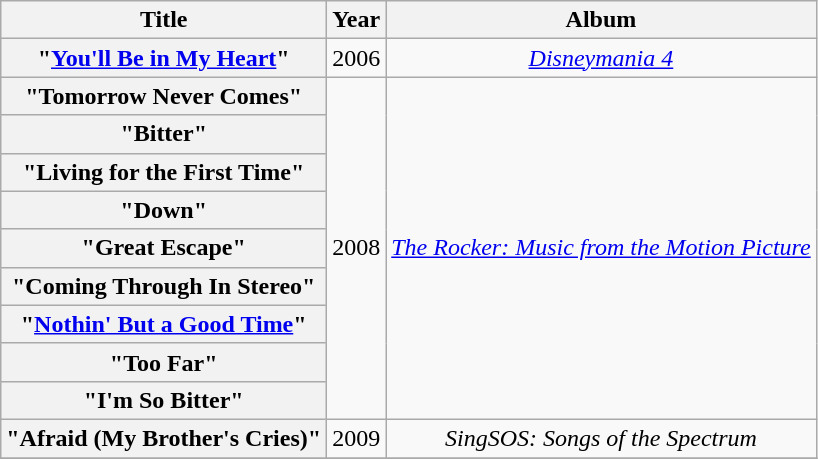<table class="wikitable plainrowheaders" style="text-align:center;" border="1">
<tr>
<th scope="col">Title</th>
<th scope="col">Year</th>
<th scope="col">Album</th>
</tr>
<tr>
<th scope="row">"<a href='#'>You'll Be in My Heart</a>"</th>
<td>2006</td>
<td><em><a href='#'>Disneymania 4</a></em></td>
</tr>
<tr>
<th scope="row">"Tomorrow Never Comes"</th>
<td rowspan="9">2008</td>
<td rowspan="9"><em><a href='#'>The Rocker: Music from the Motion Picture</a></em></td>
</tr>
<tr>
<th scope="row">"Bitter"</th>
</tr>
<tr>
<th scope="row">"Living for the First Time"</th>
</tr>
<tr>
<th scope="row">"Down"</th>
</tr>
<tr>
<th scope="row">"Great Escape"</th>
</tr>
<tr>
<th scope="row">"Coming Through In Stereo"</th>
</tr>
<tr>
<th scope="row">"<a href='#'>Nothin' But a Good Time</a>"</th>
</tr>
<tr>
<th scope="row">"Too Far"</th>
</tr>
<tr>
<th scope="row">"I'm So Bitter"</th>
</tr>
<tr>
<th scope="row">"Afraid (My Brother's Cries)"</th>
<td>2009</td>
<td><em>SingSOS: Songs of the Spectrum</em></td>
</tr>
<tr>
</tr>
</table>
